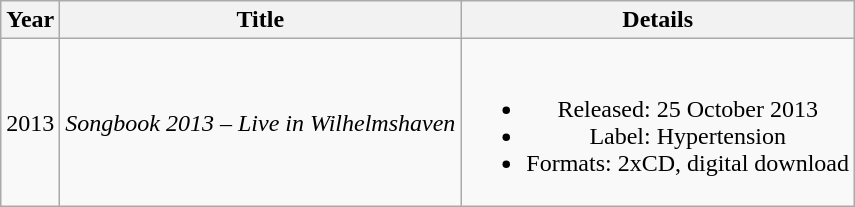<table class="wikitable" style="text-align:center">
<tr>
<th>Year</th>
<th>Title</th>
<th>Details</th>
</tr>
<tr>
<td>2013</td>
<td align="left"><em>Songbook 2013 – Live in Wilhelmshaven</em></td>
<td><br><ul><li>Released: 25 October 2013</li><li>Label: Hypertension</li><li>Formats: 2xCD, digital download</li></ul></td>
</tr>
</table>
